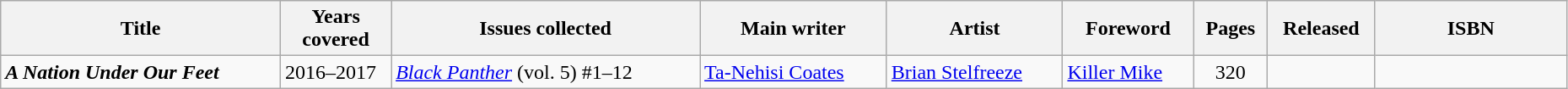<table class="wikitable sortable" width=98%>
<tr>
<th>Title</th>
<th style="width: 5em;">Years covered</th>
<th class="unsortable">Issues collected</th>
<th>Main writer</th>
<th>Artist</th>
<th>Foreword</th>
<th>Pages</th>
<th>Released</th>
<th class="unsortable" style="width: 9em;">ISBN</th>
</tr>
<tr>
<td><strong><em>A Nation Under Our Feet</em></strong></td>
<td>2016–2017</td>
<td><a href='#'><em>Black Panther</em></a> (vol. 5) #1–12</td>
<td><a href='#'>Ta-Nehisi Coates</a></td>
<td><a href='#'>Brian Stelfreeze</a></td>
<td><a href='#'>Killer Mike</a></td>
<td style="text-align: center;">320</td>
<td></td>
<td></td>
</tr>
</table>
